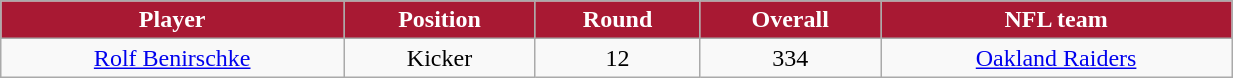<table class="wikitable" width="65%">
<tr align="center"  style="background:#A81933;color:#FFFFFF;">
<td><strong>Player</strong></td>
<td><strong>Position</strong></td>
<td><strong>Round</strong></td>
<td><strong>Overall</strong></td>
<td><strong>NFL team</strong></td>
</tr>
<tr align="center" bgcolor="">
<td><a href='#'>Rolf Benirschke</a></td>
<td>Kicker</td>
<td>12</td>
<td>334</td>
<td><a href='#'>Oakland Raiders</a></td>
</tr>
</table>
